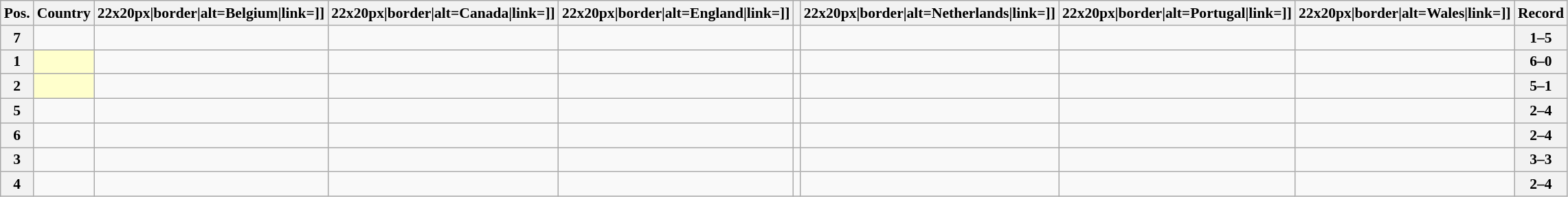<table class="wikitable sortable nowrap" style="text-align:center; font-size:0.9em;">
<tr>
<th>Pos.</th>
<th>Country</th>
<th [[Image:>22x20px|border|alt=Belgium|link=]]</th>
<th [[Image:>22x20px|border|alt=Canada|link=]]</th>
<th [[Image:>22x20px|border|alt=England|link=]]</th>
<th></th>
<th [[Image:>22x20px|border|alt=Netherlands|link=]]</th>
<th [[Image:>22x20px|border|alt=Portugal|link=]]</th>
<th [[Image:>22x20px|border|alt=Wales|link=]]</th>
<th>Record</th>
</tr>
<tr>
<th>7</th>
<td style="text-align:left;"></td>
<td></td>
<td></td>
<td></td>
<td></td>
<td></td>
<td></td>
<td></td>
<th>1–5</th>
</tr>
<tr>
<th>1</th>
<td style="text-align:left;background:#ffffcc;"></td>
<td></td>
<td></td>
<td></td>
<td></td>
<td></td>
<td></td>
<td></td>
<th>6–0</th>
</tr>
<tr>
<th>2</th>
<td style="text-align:left;background:#ffffcc;"></td>
<td></td>
<td></td>
<td></td>
<td></td>
<td></td>
<td></td>
<td></td>
<th>5–1</th>
</tr>
<tr>
<th>5</th>
<td style="text-align:left;"></td>
<td></td>
<td></td>
<td></td>
<td></td>
<td></td>
<td></td>
<td></td>
<th>2–4</th>
</tr>
<tr>
<th>6</th>
<td style="text-align:left;"></td>
<td></td>
<td></td>
<td></td>
<td></td>
<td></td>
<td></td>
<td></td>
<th>2–4</th>
</tr>
<tr>
<th>3</th>
<td style="text-align:left;"></td>
<td></td>
<td></td>
<td></td>
<td></td>
<td></td>
<td></td>
<td></td>
<th>3–3</th>
</tr>
<tr>
<th>4</th>
<td style="text-align:left;"></td>
<td></td>
<td></td>
<td></td>
<td></td>
<td></td>
<td></td>
<td></td>
<th>2–4</th>
</tr>
</table>
